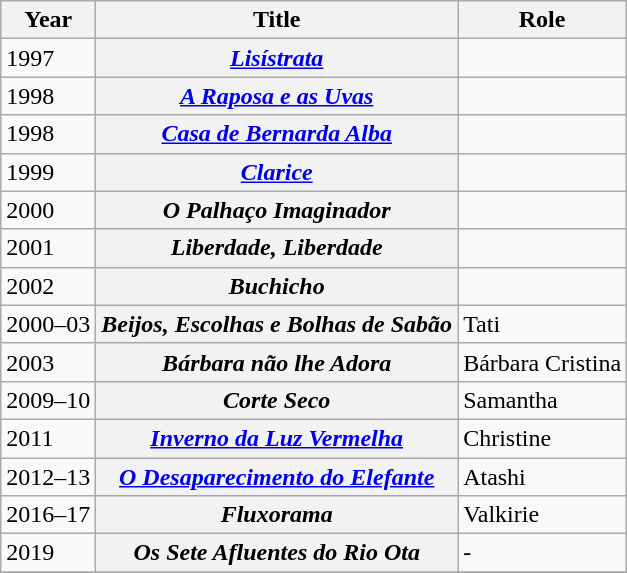<table class="wikitable plainrowheaders" style="margin-right: 0;">
<tr>
<th>Year</th>
<th>Title</th>
<th>Role</th>
</tr>
<tr>
<td>1997</td>
<th scope="row"><em><a href='#'>Lisístrata</a></em></th>
<td></td>
</tr>
<tr>
<td>1998</td>
<th scope="row"><em><a href='#'>A Raposa e as Uvas</a></em></th>
<td></td>
</tr>
<tr>
<td>1998</td>
<th scope="row"><em><a href='#'>Casa de Bernarda Alba</a></em></th>
<td></td>
</tr>
<tr>
<td>1999</td>
<th scope="row"><em><a href='#'>Clarice</a></em></th>
<td></td>
</tr>
<tr>
<td>2000</td>
<th scope="row"><em>O Palhaço Imaginador</em></th>
<td></td>
</tr>
<tr>
<td>2001</td>
<th scope="row"><em>Liberdade, Liberdade</em></th>
<td></td>
</tr>
<tr>
<td>2002</td>
<th scope="row"><em>Buchicho</em></th>
<td></td>
</tr>
<tr>
<td>2000–03</td>
<th scope="row"><em>Beijos, Escolhas e Bolhas de Sabão</em></th>
<td>Tati</td>
</tr>
<tr>
<td>2003</td>
<th scope="row"><em>Bárbara não lhe Adora</em></th>
<td>Bárbara Cristina</td>
</tr>
<tr>
<td>2009–10</td>
<th scope="row"><em>Corte Seco</em></th>
<td>Samantha</td>
</tr>
<tr>
<td>2011</td>
<th scope="row"><em><a href='#'>Inverno da Luz Vermelha</a></em></th>
<td>Christine</td>
</tr>
<tr>
<td>2012–13</td>
<th scope="row"><em><a href='#'>O Desaparecimento do Elefante</a></em></th>
<td>Atashi</td>
</tr>
<tr>
<td>2016–17</td>
<th scope="row"><em>Fluxorama</em></th>
<td>Valkirie</td>
</tr>
<tr>
<td>2019</td>
<th scope="row"><em>Os Sete Afluentes do Rio Ota</em></th>
<td>-</td>
</tr>
<tr>
</tr>
</table>
